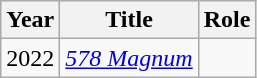<table class="wikitable sortable">
<tr>
<th>Year</th>
<th>Title</th>
<th>Role</th>
</tr>
<tr>
<td>2022</td>
<td><em><a href='#'>578 Magnum</a></em></td>
<td></td>
</tr>
</table>
